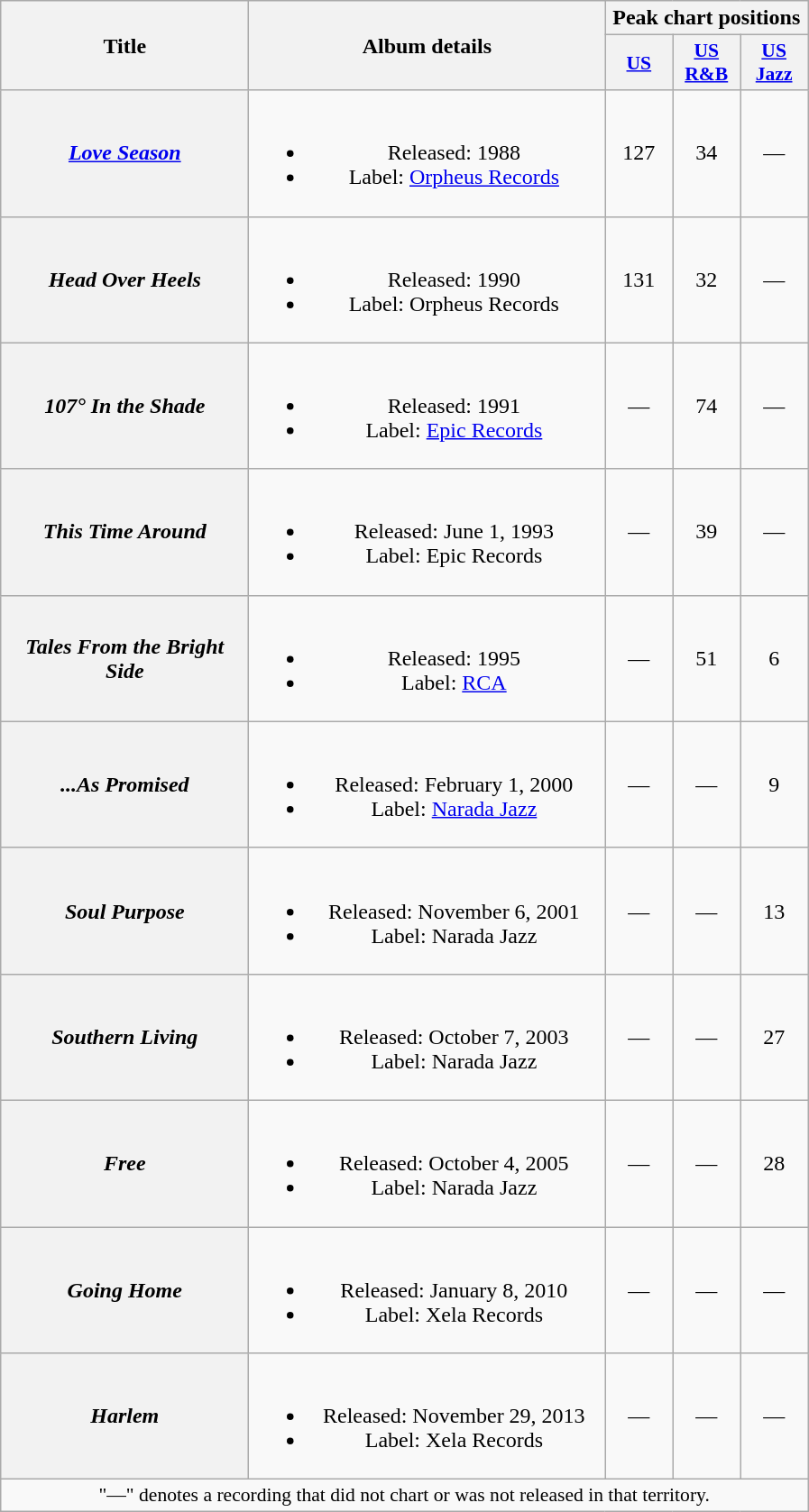<table class="wikitable plainrowheaders" style="text-align:center;">
<tr>
<th rowspan="2" scope="col" style="width:11em;">Title</th>
<th rowspan="2" scope="col" style="width:16em;">Album details</th>
<th colspan="3" scope="col">Peak chart positions</th>
</tr>
<tr>
<th scope="col" style="width:3em;font-size:90%;"><a href='#'>US</a><br></th>
<th scope="col" style="width:3em;font-size:90%;"><a href='#'>US R&B</a><br></th>
<th scope="col" style="width:3em;font-size:90%;"><a href='#'>US Jazz</a><br></th>
</tr>
<tr>
<th scope="row"><em><a href='#'>Love Season</a></em></th>
<td><br><ul><li>Released: 1988</li><li>Label: <a href='#'>Orpheus Records</a></li></ul></td>
<td>127</td>
<td>34</td>
<td>—</td>
</tr>
<tr>
<th scope="row"><em>Head Over Heels</em></th>
<td><br><ul><li>Released: 1990</li><li>Label: Orpheus Records</li></ul></td>
<td>131</td>
<td>32</td>
<td>—</td>
</tr>
<tr>
<th scope="row"><em>107° In the Shade</em></th>
<td><br><ul><li>Released: 1991</li><li>Label: <a href='#'>Epic Records</a></li></ul></td>
<td>—</td>
<td>74</td>
<td>—</td>
</tr>
<tr>
<th scope="row"><em>This Time Around</em></th>
<td><br><ul><li>Released: June 1, 1993</li><li>Label: Epic Records</li></ul></td>
<td>—</td>
<td>39</td>
<td>—</td>
</tr>
<tr>
<th scope="row"><em>Tales From the Bright Side</em></th>
<td><br><ul><li>Released: 1995</li><li>Label: <a href='#'>RCA</a></li></ul></td>
<td>—</td>
<td>51</td>
<td>6</td>
</tr>
<tr>
<th scope="row"><em>...As Promised</em></th>
<td><br><ul><li>Released: February 1, 2000</li><li>Label: <a href='#'>Narada Jazz</a></li></ul></td>
<td>—</td>
<td>—</td>
<td>9</td>
</tr>
<tr>
<th scope="row"><em>Soul Purpose</em></th>
<td><br><ul><li>Released: November 6, 2001</li><li>Label: Narada Jazz</li></ul></td>
<td>—</td>
<td>—</td>
<td>13</td>
</tr>
<tr>
<th scope="row"><em>Southern Living</em></th>
<td><br><ul><li>Released: October 7, 2003</li><li>Label: Narada Jazz</li></ul></td>
<td>—</td>
<td>—</td>
<td>27</td>
</tr>
<tr>
<th scope="row"><em>Free</em></th>
<td><br><ul><li>Released: October 4, 2005</li><li>Label: Narada Jazz</li></ul></td>
<td>—</td>
<td>—</td>
<td>28</td>
</tr>
<tr>
<th scope="row"><em>Going Home</em></th>
<td><br><ul><li>Released: January 8, 2010</li><li>Label: Xela Records</li></ul></td>
<td>—</td>
<td>—</td>
<td>—</td>
</tr>
<tr>
<th scope="row"><em>Harlem</em></th>
<td><br><ul><li>Released: November 29, 2013</li><li>Label: Xela Records</li></ul></td>
<td>—</td>
<td>—</td>
<td>—</td>
</tr>
<tr>
<td colspan="5" style="font-size:90%">"—" denotes a recording that did not chart or was not released in that territory.</td>
</tr>
</table>
